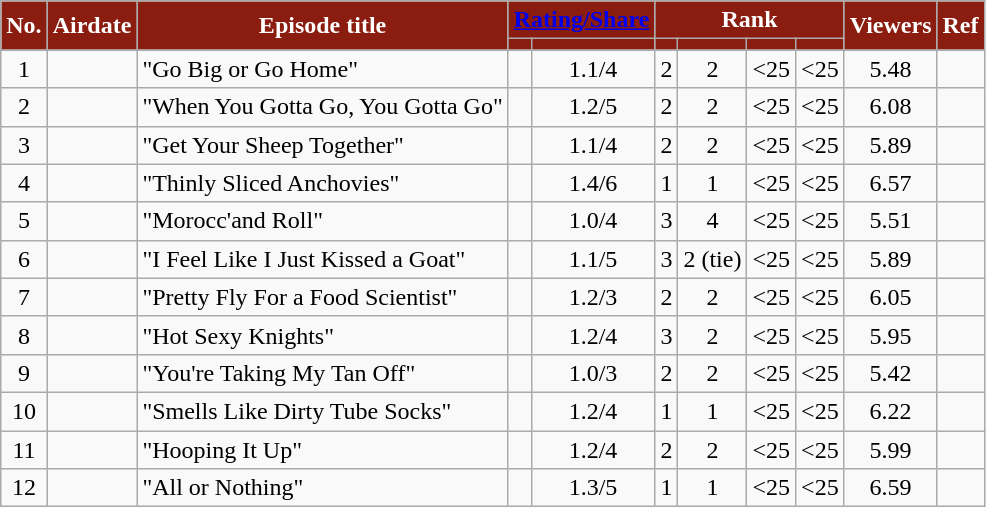<table class="wikitable" style="text-align:center">
<tr>
<th style="background:#8b1c10; color:white;" rowspan="2">No.</th>
<th style="background:#8b1c10; color:white;" rowspan="2">Airdate</th>
<th style="background:#8b1c10; color:white;" rowspan="2">Episode title</th>
<th style="background:#8b1c10; color:white;"  colspan=2><a href='#'><span>Rating/Share</span></a></th>
<th style="background:#8b1c10; color:white;" colspan=4>Rank</th>
<th style="background:#8b1c10; color:white;" rowspan="2">Viewers<br></th>
<th style="background:#8b1c10; color:white;" rowspan="2">Ref</th>
</tr>
<tr class="sorttop">
<th style="background:#8b1c10; color:white;"></th>
<th style="background:#8b1c10; color:white;"></th>
<th style="background:#8b1c10; color:white;"></th>
<th style="background:#8b1c10; color:white;"></th>
<th style="background:#8b1c10; color:white;"></th>
<th style="background:#8b1c10; color:white;"></th>
</tr>
<tr>
<td>1</td>
<td style="text-align:left;"></td>
<td style="text-align:left;">"Go Big or Go Home"</td>
<td></td>
<td>1.1/4</td>
<td>2</td>
<td>2</td>
<td><25</td>
<td><25</td>
<td>5.48</td>
<td></td>
</tr>
<tr>
<td>2</td>
<td style="text-align:left;"></td>
<td style="text-align:left;">"When You Gotta Go, You Gotta Go"</td>
<td></td>
<td>1.2/5</td>
<td>2</td>
<td>2</td>
<td><25</td>
<td><25</td>
<td>6.08</td>
<td></td>
</tr>
<tr>
<td>3</td>
<td style="text-align:left;"></td>
<td style="text-align:left;">"Get Your Sheep Together"</td>
<td></td>
<td>1.1/4</td>
<td>2</td>
<td>2</td>
<td><25</td>
<td><25</td>
<td>5.89</td>
<td></td>
</tr>
<tr>
<td>4</td>
<td style="text-align:left;"></td>
<td style="text-align:left;">"Thinly Sliced Anchovies"</td>
<td></td>
<td>1.4/6</td>
<td>1</td>
<td>1</td>
<td><25</td>
<td><25</td>
<td>6.57</td>
<td></td>
</tr>
<tr>
<td>5</td>
<td style="text-align:left;"></td>
<td style="text-align:left;">"Morocc'and Roll"</td>
<td></td>
<td>1.0/4</td>
<td>3</td>
<td>4</td>
<td><25</td>
<td><25</td>
<td>5.51</td>
<td></td>
</tr>
<tr>
<td>6</td>
<td style="text-align:left;"></td>
<td style="text-align:left;">"I Feel Like I Just Kissed a Goat"</td>
<td></td>
<td>1.1/5</td>
<td>3</td>
<td>2 (tie)</td>
<td><25</td>
<td><25</td>
<td>5.89</td>
<td></td>
</tr>
<tr>
<td>7</td>
<td style="text-align:left;"></td>
<td style="text-align:left;">"Pretty Fly For a Food Scientist"</td>
<td></td>
<td>1.2/3</td>
<td>2</td>
<td>2</td>
<td><25</td>
<td><25</td>
<td>6.05</td>
<td></td>
</tr>
<tr>
<td>8</td>
<td style="text-align:left;"></td>
<td style="text-align:left;">"Hot Sexy Knights"</td>
<td></td>
<td>1.2/4</td>
<td>3</td>
<td>2</td>
<td><25</td>
<td><25</td>
<td>5.95</td>
<td></td>
</tr>
<tr>
<td>9</td>
<td style="text-align:left;"></td>
<td style="text-align:left;">"You're Taking My Tan Off"</td>
<td></td>
<td>1.0/3</td>
<td>2</td>
<td>2</td>
<td><25</td>
<td><25</td>
<td>5.42</td>
<td></td>
</tr>
<tr>
<td>10</td>
<td style="text-align:left;"></td>
<td style="text-align:left;">"Smells Like Dirty Tube Socks"</td>
<td></td>
<td>1.2/4</td>
<td>1</td>
<td>1</td>
<td><25</td>
<td><25</td>
<td>6.22</td>
<td></td>
</tr>
<tr>
<td>11</td>
<td style="text-align:left;"></td>
<td style="text-align:left;">"Hooping It Up"</td>
<td></td>
<td>1.2/4</td>
<td>2</td>
<td>2</td>
<td><25</td>
<td><25</td>
<td>5.99</td>
<td></td>
</tr>
<tr>
<td>12</td>
<td style="text-align:left;"></td>
<td style="text-align:left;">"All or Nothing"</td>
<td></td>
<td>1.3/5</td>
<td>1</td>
<td>1</td>
<td><25</td>
<td><25</td>
<td>6.59</td>
<td></td>
</tr>
</table>
